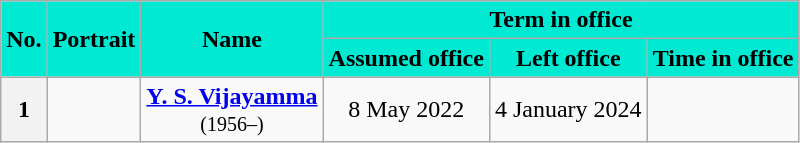<table class="wikitable sortable" style="text-align: center;">
<tr>
<th rowspan=2 style="background-color:#00EAD3;color:black">No.</th>
<th rowspan=2 style="background-color:#00EAD3;color:black">Portrait</th>
<th rowspan=2 style="background-color:#00EAD3;color:black">Name<br></th>
<th colspan=3 style="background-color:#00EAD3;color:black">Term in office</th>
</tr>
<tr>
<th style="background-color:#00EAD3;color:black">Assumed office</th>
<th style="background-color:#00EAD3;color:black">Left office</th>
<th style="background-color:#00EAD3;color:black">Time in office</th>
</tr>
<tr>
<th>1</th>
<td></td>
<td><strong><a href='#'>Y. S. Vijayamma</a></strong><br><small>(1956–)</small></td>
<td>8 May 2022</td>
<td>4 January 2024</td>
<td></td>
</tr>
</table>
